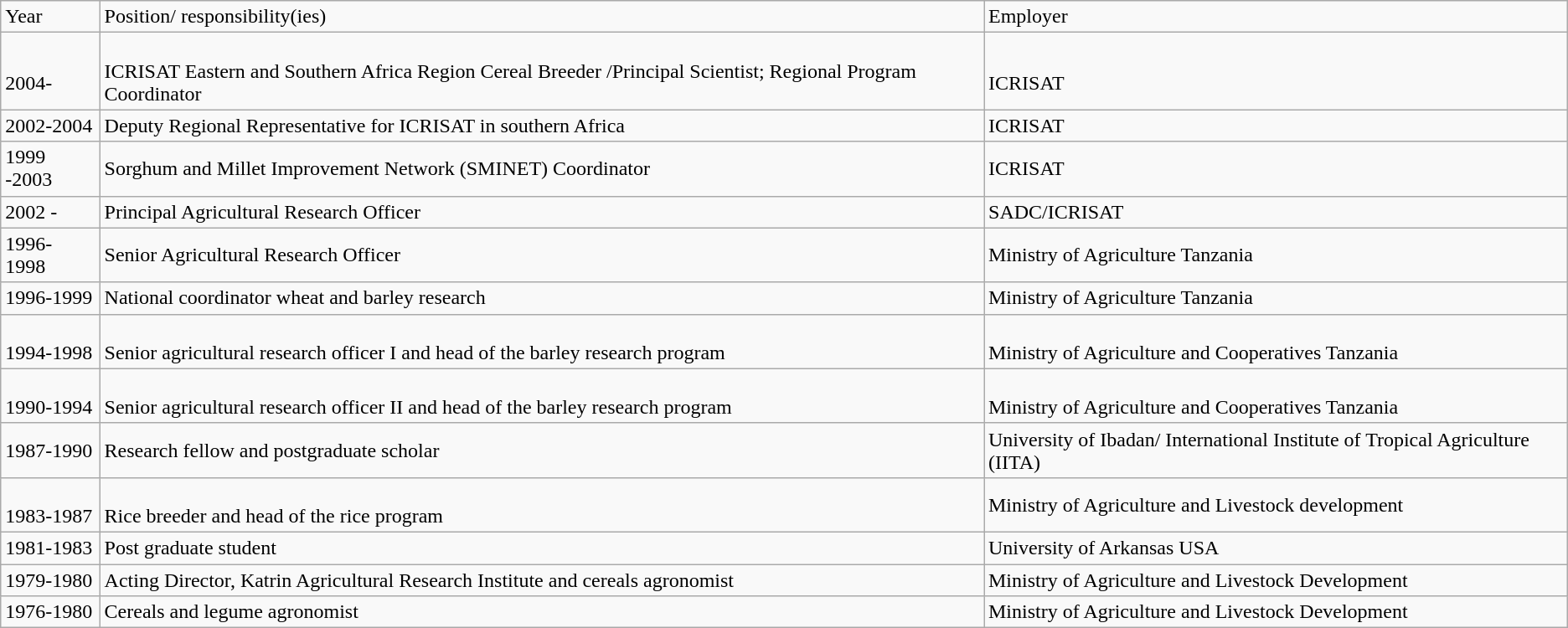<table class="wikitable">
<tr>
<td>Year</td>
<td>Position/ responsibility(ies)</td>
<td>Employer</td>
</tr>
<tr>
<td><br>2004-</td>
<td><br>ICRISAT Eastern and Southern Africa Region Cereal Breeder /Principal Scientist; Regional Program Coordinator</td>
<td><br>ICRISAT</td>
</tr>
<tr>
<td>2002-2004</td>
<td>Deputy Regional Representative for ICRISAT in southern Africa</td>
<td>ICRISAT</td>
</tr>
<tr>
<td>1999 -2003</td>
<td>Sorghum and Millet Improvement Network (SMINET) Coordinator</td>
<td>ICRISAT</td>
</tr>
<tr>
<td>2002 -</td>
<td>Principal Agricultural Research Officer</td>
<td>SADC/ICRISAT</td>
</tr>
<tr>
<td>1996- 1998</td>
<td>Senior Agricultural Research Officer</td>
<td>Ministry of Agriculture Tanzania</td>
</tr>
<tr>
<td>1996-1999</td>
<td>National coordinator wheat and barley research</td>
<td>Ministry of Agriculture Tanzania</td>
</tr>
<tr>
<td><br>1994-1998</td>
<td><br>Senior agricultural research officer I and head of the barley research program</td>
<td><br>Ministry of Agriculture and Cooperatives Tanzania</td>
</tr>
<tr>
<td><br>1990-1994</td>
<td><br>Senior agricultural research officer II and head of the barley research program</td>
<td><br>Ministry of Agriculture and Cooperatives Tanzania</td>
</tr>
<tr>
<td>1987-1990</td>
<td>Research fellow and postgraduate scholar</td>
<td>University of Ibadan/ International Institute of Tropical Agriculture (IITA)</td>
</tr>
<tr>
<td><br>1983-1987</td>
<td><br>Rice breeder and head of the rice program</td>
<td>Ministry of Agriculture and Livestock development</td>
</tr>
<tr>
<td>1981-1983</td>
<td>Post graduate student</td>
<td>University of Arkansas USA</td>
</tr>
<tr>
<td>1979-1980</td>
<td>Acting Director, Katrin Agricultural Research Institute and cereals agronomist</td>
<td>Ministry of Agriculture and Livestock Development</td>
</tr>
<tr>
<td>1976-1980</td>
<td>Cereals and legume agronomist</td>
<td>Ministry of Agriculture and Livestock Development</td>
</tr>
</table>
